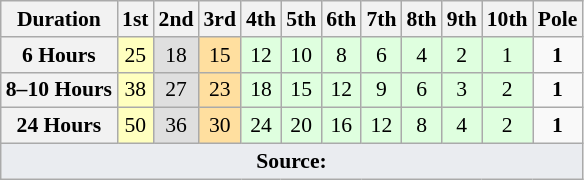<table class="wikitable" style="font-size:90%; text-align:center;">
<tr>
<th>Duration</th>
<th>1st</th>
<th>2nd</th>
<th>3rd</th>
<th>4th</th>
<th>5th</th>
<th>6th</th>
<th>7th</th>
<th>8th</th>
<th>9th</th>
<th>10th</th>
<th>Pole</th>
</tr>
<tr>
<th>6 Hours</th>
<td style="background:#ffffbf;">25</td>
<td style="background:#dfdfdf;">18</td>
<td style="background:#ffdf9f;">15</td>
<td style="background:#dfffdf;">12</td>
<td style="background:#dfffdf;">10</td>
<td style="background:#dfffdf;">8</td>
<td style="background:#dfffdf;">6</td>
<td style="background:#dfffdf;">4</td>
<td style="background:#dfffdf;">2</td>
<td style="background:#dfffdf;">1</td>
<td><strong>1</strong></td>
</tr>
<tr>
<th>8–10 Hours</th>
<td style="background:#ffffbf;">38</td>
<td style="background:#dfdfdf;">27</td>
<td style="background:#ffdf9f;">23</td>
<td style="background:#dfffdf;">18</td>
<td style="background:#dfffdf;">15</td>
<td style="background:#dfffdf;">12</td>
<td style="background:#dfffdf;">9</td>
<td style="background:#dfffdf;">6</td>
<td style="background:#dfffdf;">3</td>
<td style="background:#dfffdf;">2</td>
<td><strong>1</strong></td>
</tr>
<tr>
<th>24 Hours</th>
<td style="background:#ffffbf;">50</td>
<td style="background:#dfdfdf;">36</td>
<td style="background:#ffdf9f;">30</td>
<td style="background:#dfffdf;">24</td>
<td style="background:#dfffdf;">20</td>
<td style="background:#dfffdf;">16</td>
<td style="background:#dfffdf;">12</td>
<td style="background:#dfffdf;">8</td>
<td style="background:#dfffdf;">4</td>
<td style="background:#dfffdf;">2</td>
<td><strong>1</strong></td>
</tr>
<tr class="sortbottom">
<td colspan="12" style="background-color:#EAECF0;text-align:center"><strong>Source:</strong></td>
</tr>
</table>
